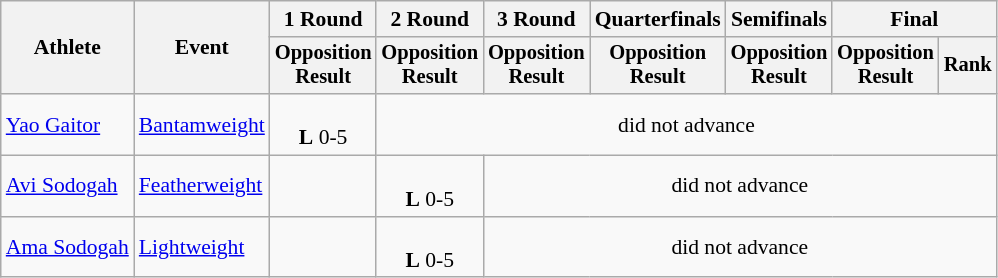<table class="wikitable" style="font-size:90%">
<tr>
<th rowspan="2">Athlete</th>
<th rowspan="2">Event</th>
<th>1 Round</th>
<th>2 Round</th>
<th>3 Round</th>
<th>Quarterfinals</th>
<th>Semifinals</th>
<th colspan=2>Final</th>
</tr>
<tr style="font-size:95%">
<th>Opposition<br>Result</th>
<th>Opposition<br>Result</th>
<th>Opposition<br>Result</th>
<th>Opposition<br>Result</th>
<th>Opposition<br>Result</th>
<th>Opposition<br>Result</th>
<th>Rank</th>
</tr>
<tr align=center>
<td align=left><a href='#'>Yao Gaitor</a></td>
<td align=left><a href='#'>Bantamweight</a></td>
<td><br><strong>L</strong> 0-5</td>
<td colspan=6>did not advance</td>
</tr>
<tr align=center>
<td align=left><a href='#'>Avi Sodogah</a></td>
<td align=left><a href='#'>Featherweight</a></td>
<td></td>
<td><br><strong>L</strong> 0-5</td>
<td colspan=6>did not advance</td>
</tr>
<tr align=center>
<td align=left><a href='#'>Ama Sodogah</a></td>
<td align=left><a href='#'>Lightweight</a></td>
<td></td>
<td><br><strong>L</strong> 0-5</td>
<td colspan=6>did not advance</td>
</tr>
</table>
